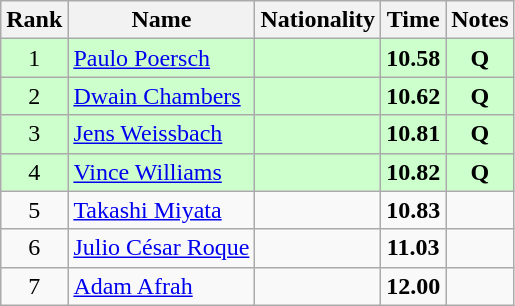<table class="wikitable sortable" style="text-align:center">
<tr>
<th>Rank</th>
<th>Name</th>
<th>Nationality</th>
<th>Time</th>
<th>Notes</th>
</tr>
<tr bgcolor=ccffcc>
<td>1</td>
<td align=left><a href='#'>Paulo Poersch</a></td>
<td align=left></td>
<td><strong>10.58</strong></td>
<td><strong>Q</strong></td>
</tr>
<tr bgcolor=ccffcc>
<td>2</td>
<td align=left><a href='#'>Dwain Chambers</a></td>
<td align=left></td>
<td><strong>10.62</strong></td>
<td><strong>Q</strong></td>
</tr>
<tr bgcolor=ccffcc>
<td>3</td>
<td align=left><a href='#'>Jens Weissbach</a></td>
<td align=left></td>
<td><strong>10.81</strong></td>
<td><strong>Q</strong></td>
</tr>
<tr bgcolor=ccffcc>
<td>4</td>
<td align=left><a href='#'>Vince Williams</a></td>
<td align=left></td>
<td><strong>10.82</strong></td>
<td><strong>Q</strong></td>
</tr>
<tr>
<td>5</td>
<td align=left><a href='#'>Takashi Miyata</a></td>
<td align=left></td>
<td><strong>10.83</strong></td>
<td></td>
</tr>
<tr>
<td>6</td>
<td align=left><a href='#'>Julio César Roque</a></td>
<td align=left></td>
<td><strong>11.03</strong></td>
<td></td>
</tr>
<tr>
<td>7</td>
<td align=left><a href='#'>Adam Afrah</a></td>
<td align=left></td>
<td><strong>12.00</strong></td>
<td></td>
</tr>
</table>
